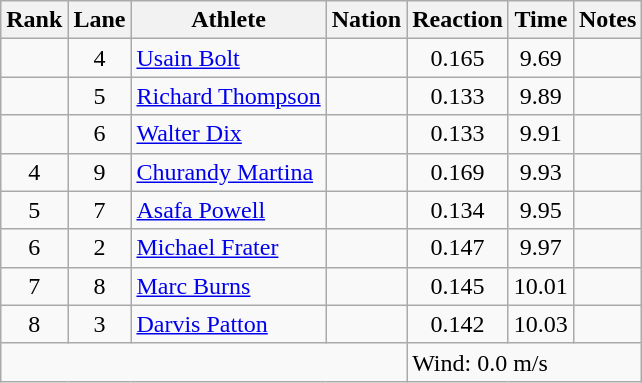<table class="wikitable sortable" style="text-align:center">
<tr>
<th>Rank</th>
<th>Lane</th>
<th>Athlete</th>
<th>Nation</th>
<th>Reaction</th>
<th>Time</th>
<th>Notes</th>
</tr>
<tr>
<td></td>
<td>4</td>
<td align="left"><a href='#'>Usain Bolt</a></td>
<td align="left"></td>
<td>0.165</td>
<td>9.69</td>
<td></td>
</tr>
<tr>
<td></td>
<td>5</td>
<td align="left"><a href='#'>Richard Thompson</a></td>
<td align="left"></td>
<td>0.133</td>
<td>9.89</td>
<td></td>
</tr>
<tr>
<td></td>
<td>6</td>
<td align="left"><a href='#'>Walter Dix</a></td>
<td align="left"></td>
<td>0.133</td>
<td>9.91</td>
<td></td>
</tr>
<tr>
<td>4</td>
<td>9</td>
<td align="left"><a href='#'>Churandy Martina</a></td>
<td align="left"></td>
<td>0.169</td>
<td>9.93</td>
<td></td>
</tr>
<tr>
<td>5</td>
<td>7</td>
<td align="left"><a href='#'>Asafa Powell</a></td>
<td align="left"></td>
<td>0.134</td>
<td>9.95</td>
<td></td>
</tr>
<tr>
<td>6</td>
<td>2</td>
<td align="left"><a href='#'>Michael Frater</a></td>
<td align="left"></td>
<td>0.147</td>
<td>9.97</td>
<td></td>
</tr>
<tr>
<td>7</td>
<td>8</td>
<td align="left"><a href='#'>Marc Burns</a></td>
<td align="left"></td>
<td>0.145</td>
<td>10.01</td>
<td></td>
</tr>
<tr>
<td>8</td>
<td>3</td>
<td align="left"><a href='#'>Darvis Patton</a></td>
<td align="left"></td>
<td>0.142</td>
<td>10.03</td>
<td></td>
</tr>
<tr>
<td colspan=4></td>
<td colspan=4 align=left>Wind: 0.0 m/s</td>
</tr>
</table>
